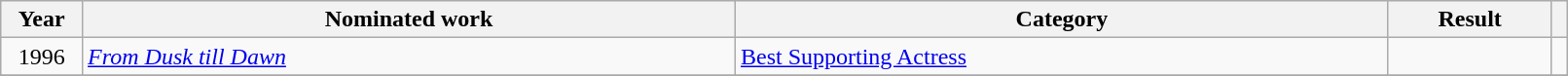<table class="wikitable" style="width:85%;">
<tr>
<th width=5%>Year</th>
<th style="width:40%;">Nominated work</th>
<th style="width:40%;">Category</th>
<th style="width:10%;">Result</th>
<th width=1%></th>
</tr>
<tr>
<td style="text-align:center;">1996</td>
<td><em><a href='#'>From Dusk till Dawn</a></em></td>
<td><a href='#'>Best Supporting Actress</a></td>
<td></td>
<td style="text-align:center;"></td>
</tr>
<tr>
</tr>
</table>
